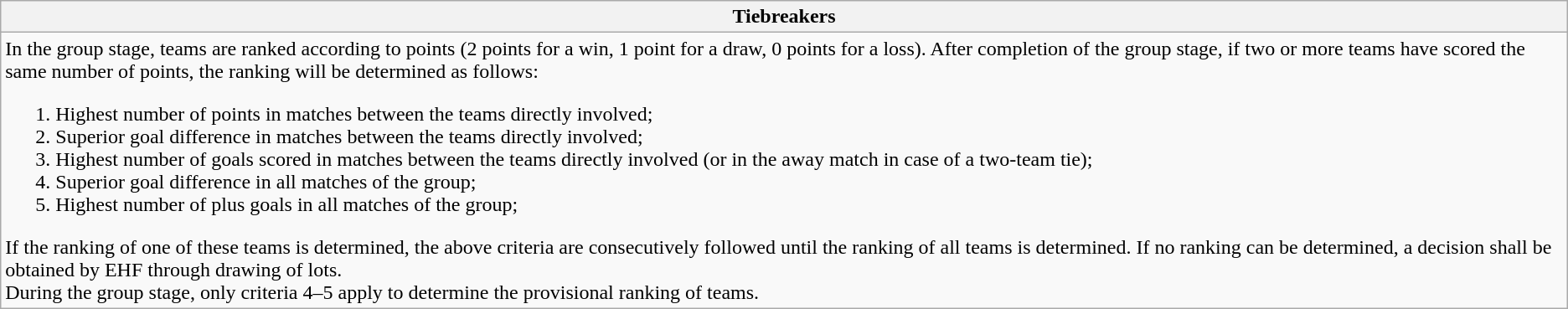<table class="wikitable collapsible collapsed">
<tr>
<th>Tiebreakers</th>
</tr>
<tr>
<td>In the group stage, teams are ranked according to points (2 points for a win, 1 point for a draw, 0 points for a loss). After completion of the group stage, if two or more teams have scored the same number of points, the ranking will be determined as follows:<br><ol><li>Highest number of points in matches between the teams directly involved;</li><li>Superior goal difference in matches between the teams directly involved;</li><li>Highest number of goals scored in matches between the teams directly involved (or in the away match in case of a two-team tie);</li><li>Superior goal difference in all matches of the group;</li><li>Highest number of plus goals in all matches of the group;</li></ol>If the ranking of one of these teams is determined, the above criteria are consecutively followed until the ranking of all teams is determined. If no ranking can be determined, a decision shall be obtained by EHF through drawing of lots.<br>During the group stage, only criteria 4–5 apply to determine the provisional ranking of teams.</td>
</tr>
</table>
